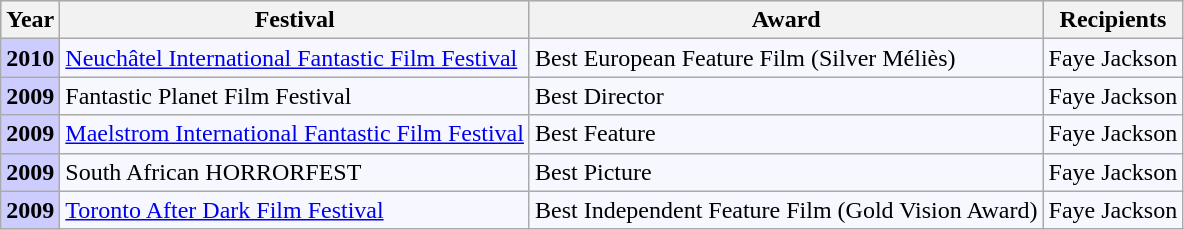<table class="wikitable sortable">
<tr style=background:#ccccff>
<th>Year</th>
<th>Festival</th>
<th>Award</th>
<th>Recipients</th>
</tr>
<tr>
<th style="background: #ccccff;">2010</th>
<td style="background: #f7f8ff; white-space: nowrap;"><a href='#'>Neuchâtel International Fantastic Film Festival</a></td>
<td style="background: #f7f8ff; white-space: nowrap;">Best European Feature Film (Silver Méliès)</td>
<td style="background: #f7f8ff; white-space: nowrap;">Faye Jackson</td>
</tr>
<tr>
<th style="background: #ccccff;">2009</th>
<td style="background: #f7f8ff; white-space: nowrap;">Fantastic Planet Film Festival</td>
<td style="background: #f7f8ff; white-space: nowrap;">Best Director</td>
<td style="background: #f7f8ff; white-space: nowrap;">Faye Jackson</td>
</tr>
<tr>
<th style="background: #ccccff;">2009</th>
<td style="background: #f7f8ff; white-space: nowrap;"><a href='#'>Maelstrom International Fantastic Film Festival</a></td>
<td style="background: #f7f8ff; white-space: nowrap;">Best Feature</td>
<td style="background: #f7f8ff; white-space: nowrap;">Faye Jackson</td>
</tr>
<tr>
<th style="background: #ccccff;">2009</th>
<td style="background: #f7f8ff; white-space: nowrap;">South African HORRORFEST</td>
<td style="background: #f7f8ff; white-space: nowrap;">Best Picture</td>
<td style="background: #f7f8ff; white-space: nowrap;">Faye Jackson</td>
</tr>
<tr>
<th style="background: #ccccff;">2009</th>
<td style="background: #f7f8ff; white-space: nowrap;"><a href='#'>Toronto After Dark Film Festival</a></td>
<td style="background: #f7f8ff; white-space: nowrap;">Best Independent Feature Film (Gold Vision Award)</td>
<td style="background: #f7f8ff; white-space: nowrap;">Faye Jackson</td>
</tr>
</table>
